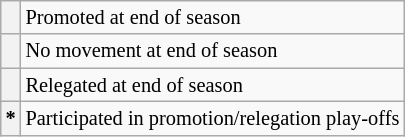<table class="wikitable" style="font-size:85%">
<tr>
<th></th>
<td>Promoted at end of season</td>
</tr>
<tr>
<th></th>
<td>No movement at end of season</td>
</tr>
<tr>
<th></th>
<td>Relegated at end of season</td>
</tr>
<tr>
<th>*</th>
<td>Participated in promotion/relegation play-offs</td>
</tr>
</table>
